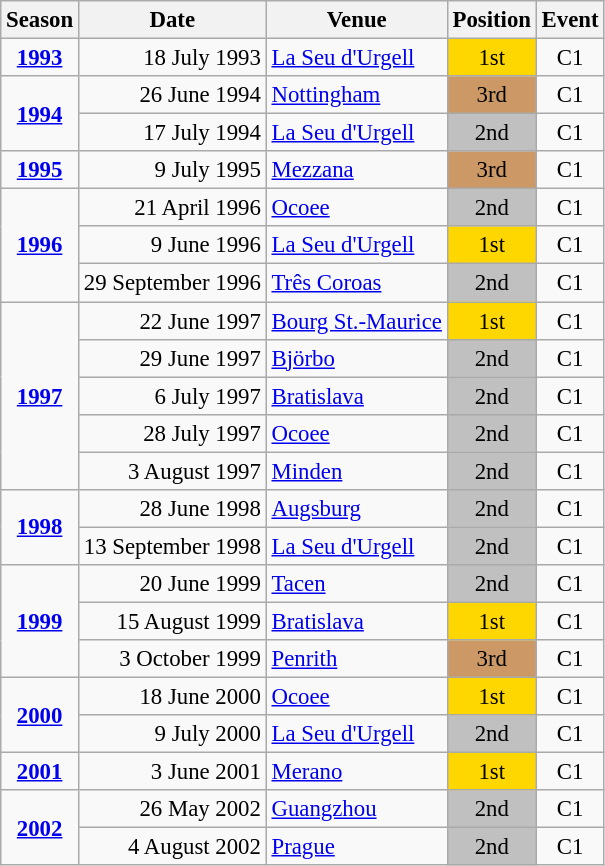<table class="wikitable" style="text-align:center; font-size:95%;">
<tr>
<th>Season</th>
<th>Date</th>
<th>Venue</th>
<th>Position</th>
<th>Event</th>
</tr>
<tr>
<td><strong><a href='#'>1993</a></strong></td>
<td align=right>18 July 1993</td>
<td align=left><a href='#'>La Seu d'Urgell</a></td>
<td bgcolor=gold>1st</td>
<td>C1</td>
</tr>
<tr>
<td rowspan=2><strong><a href='#'>1994</a></strong></td>
<td align=right>26 June 1994</td>
<td align=left><a href='#'>Nottingham</a></td>
<td bgcolor=cc9966>3rd</td>
<td>C1</td>
</tr>
<tr>
<td align=right>17 July 1994</td>
<td align=left><a href='#'>La Seu d'Urgell</a></td>
<td bgcolor=silver>2nd</td>
<td>C1</td>
</tr>
<tr>
<td><strong><a href='#'>1995</a></strong></td>
<td align=right>9 July 1995</td>
<td align=left><a href='#'>Mezzana</a></td>
<td bgcolor=cc9966>3rd</td>
<td>C1</td>
</tr>
<tr>
<td rowspan=3><strong><a href='#'>1996</a></strong></td>
<td align=right>21 April 1996</td>
<td align=left><a href='#'>Ocoee</a></td>
<td bgcolor=silver>2nd</td>
<td>C1</td>
</tr>
<tr>
<td align=right>9 June 1996</td>
<td align=left><a href='#'>La Seu d'Urgell</a></td>
<td bgcolor=gold>1st</td>
<td>C1</td>
</tr>
<tr>
<td align=right>29 September 1996</td>
<td align=left><a href='#'>Três Coroas</a></td>
<td bgcolor=silver>2nd</td>
<td>C1</td>
</tr>
<tr>
<td rowspan=5><strong><a href='#'>1997</a></strong></td>
<td align=right>22 June 1997</td>
<td align=left><a href='#'>Bourg St.-Maurice</a></td>
<td bgcolor=gold>1st</td>
<td>C1</td>
</tr>
<tr>
<td align=right>29 June 1997</td>
<td align=left><a href='#'>Björbo</a></td>
<td bgcolor=silver>2nd</td>
<td>C1</td>
</tr>
<tr>
<td align=right>6 July 1997</td>
<td align=left><a href='#'>Bratislava</a></td>
<td bgcolor=silver>2nd</td>
<td>C1</td>
</tr>
<tr>
<td align=right>28 July 1997</td>
<td align=left><a href='#'>Ocoee</a></td>
<td bgcolor=silver>2nd</td>
<td>C1</td>
</tr>
<tr>
<td align=right>3 August 1997</td>
<td align=left><a href='#'>Minden</a></td>
<td bgcolor=silver>2nd</td>
<td>C1</td>
</tr>
<tr>
<td rowspan=2><strong><a href='#'>1998</a></strong></td>
<td align=right>28 June 1998</td>
<td align=left><a href='#'>Augsburg</a></td>
<td bgcolor=silver>2nd</td>
<td>C1</td>
</tr>
<tr>
<td align=right>13 September 1998</td>
<td align=left><a href='#'>La Seu d'Urgell</a></td>
<td bgcolor=silver>2nd</td>
<td>C1</td>
</tr>
<tr>
<td rowspan=3><strong><a href='#'>1999</a></strong></td>
<td align=right>20 June 1999</td>
<td align=left><a href='#'>Tacen</a></td>
<td bgcolor=silver>2nd</td>
<td>C1</td>
</tr>
<tr>
<td align=right>15 August 1999</td>
<td align=left><a href='#'>Bratislava</a></td>
<td bgcolor=gold>1st</td>
<td>C1</td>
</tr>
<tr>
<td align=right>3 October 1999</td>
<td align=left><a href='#'>Penrith</a></td>
<td bgcolor=cc9966>3rd</td>
<td>C1</td>
</tr>
<tr>
<td rowspan=2><strong><a href='#'>2000</a></strong></td>
<td align=right>18 June 2000</td>
<td align=left><a href='#'>Ocoee</a></td>
<td bgcolor=gold>1st</td>
<td>C1</td>
</tr>
<tr>
<td align=right>9 July 2000</td>
<td align=left><a href='#'>La Seu d'Urgell</a></td>
<td bgcolor=silver>2nd</td>
<td>C1</td>
</tr>
<tr>
<td><strong><a href='#'>2001</a></strong></td>
<td align=right>3 June 2001</td>
<td align=left><a href='#'>Merano</a></td>
<td bgcolor=gold>1st</td>
<td>C1</td>
</tr>
<tr>
<td rowspan=2><strong><a href='#'>2002</a></strong></td>
<td align=right>26 May 2002</td>
<td align=left><a href='#'>Guangzhou</a></td>
<td bgcolor=silver>2nd</td>
<td>C1</td>
</tr>
<tr>
<td align=right>4 August 2002</td>
<td align=left><a href='#'>Prague</a></td>
<td bgcolor=silver>2nd</td>
<td>C1</td>
</tr>
</table>
